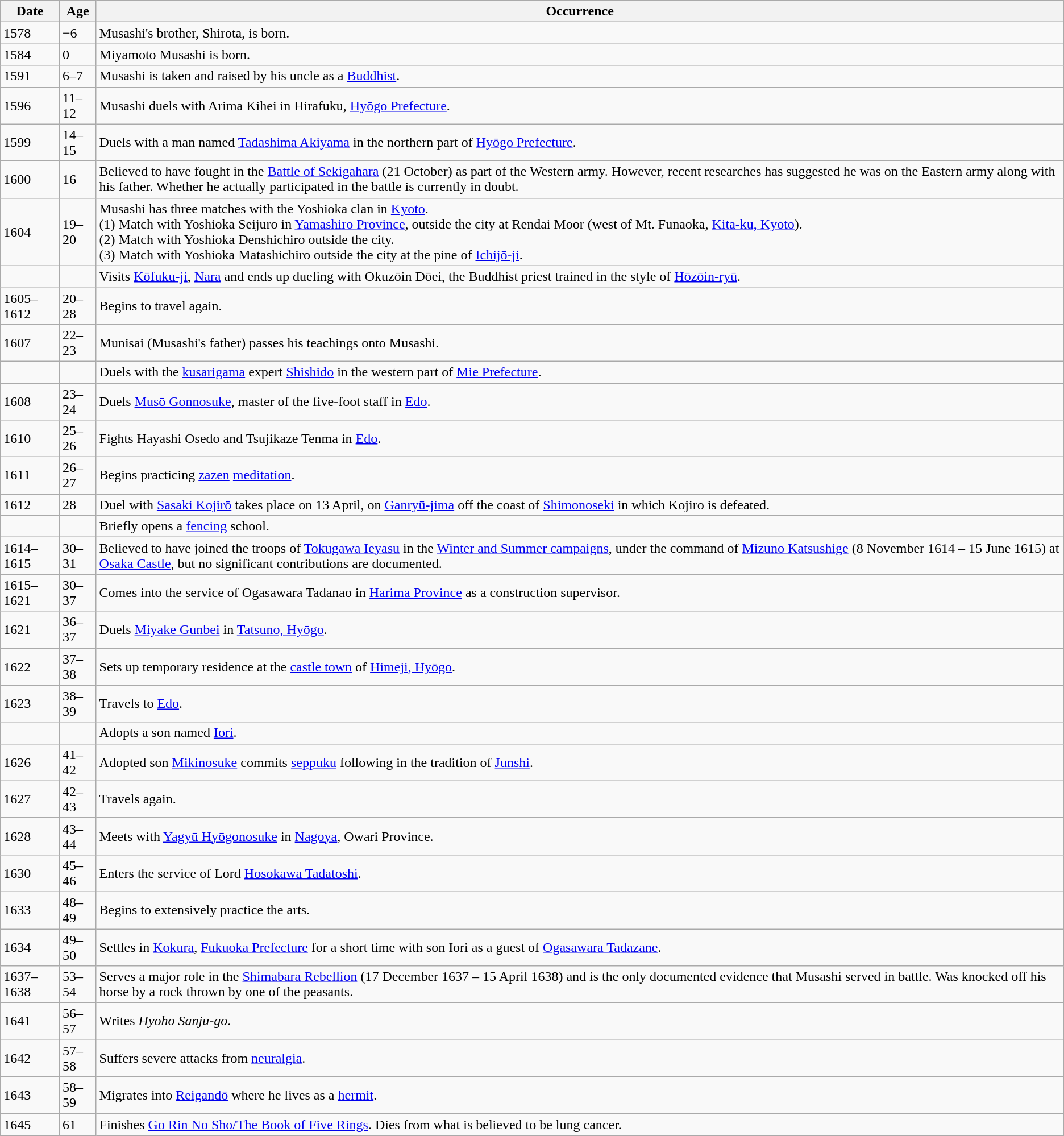<table class="wikitable">
<tr style="background:#efefef;">
<th>Date</th>
<th>Age</th>
<th>Occurrence</th>
</tr>
<tr>
<td>1578</td>
<td>−6</td>
<td>Musashi's brother, Shirota, is born.</td>
</tr>
<tr>
<td>1584</td>
<td>0</td>
<td>Miyamoto Musashi is born.</td>
</tr>
<tr>
<td>1591</td>
<td>6–7</td>
<td>Musashi is taken and raised by his uncle as a <a href='#'>Buddhist</a>.</td>
</tr>
<tr>
<td>1596</td>
<td>11–12</td>
<td>Musashi duels with Arima Kihei in Hirafuku, <a href='#'>Hyōgo Prefecture</a>.</td>
</tr>
<tr>
<td>1599</td>
<td>14–15</td>
<td>Duels with a man named <a href='#'>Tadashima Akiyama</a> in the northern part of <a href='#'>Hyōgo Prefecture</a>.</td>
</tr>
<tr>
<td>1600</td>
<td>16</td>
<td>Believed to have fought in the <a href='#'>Battle of Sekigahara</a> (21 October) as part of the Western army. However, recent researches has suggested he was on the Eastern army along with his father. Whether he actually participated in the battle is currently in doubt.</td>
</tr>
<tr>
<td>1604</td>
<td>19–20</td>
<td>Musashi has three matches with the Yoshioka clan in <a href='#'>Kyoto</a>.<br>(1) Match with Yoshioka Seijuro in <a href='#'>Yamashiro Province</a>, outside the city at Rendai Moor (west of Mt. Funaoka, <a href='#'>Kita-ku, Kyoto</a>).<br>(2) Match with Yoshioka Denshichiro outside the city.<br>(3) Match with Yoshioka Matashichiro outside the city at the pine of <a href='#'>Ichijō-ji</a>.</td>
</tr>
<tr>
<td></td>
<td></td>
<td>Visits <a href='#'>Kōfuku-ji</a>, <a href='#'>Nara</a> and ends up dueling with Okuzōin Dōei, the Buddhist priest trained in the style of <a href='#'>Hōzōin-ryū</a>.</td>
</tr>
<tr>
<td>1605–1612</td>
<td>20–28</td>
<td>Begins to travel again.</td>
</tr>
<tr>
<td>1607</td>
<td>22–23</td>
<td>Munisai (Musashi's father) passes his teachings onto Musashi.</td>
</tr>
<tr>
<td></td>
<td></td>
<td>Duels with the <a href='#'>kusarigama</a> expert <a href='#'>Shishido</a> in the western part of <a href='#'>Mie Prefecture</a>.</td>
</tr>
<tr>
<td>1608</td>
<td>23–24</td>
<td>Duels <a href='#'>Musō Gonnosuke</a>, master of the five-foot staff in <a href='#'>Edo</a>.</td>
</tr>
<tr>
<td>1610</td>
<td>25–26</td>
<td>Fights Hayashi Osedo and Tsujikaze Tenma in <a href='#'>Edo</a>.</td>
</tr>
<tr>
<td>1611</td>
<td>26–27</td>
<td>Begins practicing <a href='#'>zazen</a> <a href='#'>meditation</a>.</td>
</tr>
<tr>
<td>1612</td>
<td>28</td>
<td>Duel with <a href='#'>Sasaki Kojirō</a> takes place on 13 April, on <a href='#'>Ganryū-jima</a> off the coast of <a href='#'>Shimonoseki</a> in which Kojiro is defeated.</td>
</tr>
<tr>
<td></td>
<td></td>
<td>Briefly opens a <a href='#'>fencing</a> school.</td>
</tr>
<tr>
<td>1614–1615</td>
<td>30–31</td>
<td>Believed to have joined the troops of <a href='#'>Tokugawa Ieyasu</a> in the <a href='#'>Winter and Summer campaigns</a>, under the command of <a href='#'>Mizuno Katsushige</a> (8 November 1614 – 15 June 1615) at <a href='#'>Osaka Castle</a>, but no significant contributions are documented.</td>
</tr>
<tr>
<td>1615–1621</td>
<td>30–37</td>
<td>Comes into the service of Ogasawara Tadanao in <a href='#'>Harima Province</a> as a construction supervisor.</td>
</tr>
<tr>
<td>1621</td>
<td>36–37</td>
<td>Duels <a href='#'>Miyake Gunbei</a> in <a href='#'>Tatsuno, Hyōgo</a>.</td>
</tr>
<tr>
<td>1622</td>
<td>37–38</td>
<td>Sets up temporary residence at the <a href='#'>castle town</a> of <a href='#'>Himeji, Hyōgo</a>.</td>
</tr>
<tr>
<td>1623</td>
<td>38–39</td>
<td>Travels to <a href='#'>Edo</a>.</td>
</tr>
<tr>
<td></td>
<td></td>
<td>Adopts a son named <a href='#'>Iori</a>.</td>
</tr>
<tr>
<td>1626</td>
<td>41–42</td>
<td>Adopted son <a href='#'>Mikinosuke</a> commits <a href='#'>seppuku</a> following in the tradition of <a href='#'>Junshi</a>.</td>
</tr>
<tr>
<td>1627</td>
<td>42–43</td>
<td>Travels again.</td>
</tr>
<tr>
<td>1628</td>
<td>43–44</td>
<td>Meets with <a href='#'>Yagyū Hyōgonosuke</a> in <a href='#'>Nagoya</a>, Owari Province.</td>
</tr>
<tr>
<td>1630</td>
<td>45–46</td>
<td>Enters the service of Lord <a href='#'>Hosokawa Tadatoshi</a>.</td>
</tr>
<tr>
<td>1633</td>
<td>48–49</td>
<td>Begins to extensively practice the arts.</td>
</tr>
<tr>
<td>1634</td>
<td>49–50</td>
<td>Settles in <a href='#'>Kokura</a>, <a href='#'>Fukuoka Prefecture</a> for a short time with son Iori as a guest of <a href='#'>Ogasawara Tadazane</a>.</td>
</tr>
<tr>
<td>1637–1638</td>
<td>53–54</td>
<td>Serves a major role in the <a href='#'>Shimabara Rebellion</a> (17 December 1637 – 15 April 1638) and is the only documented evidence that Musashi served in battle. Was knocked off his horse by a rock thrown by one of the peasants.</td>
</tr>
<tr>
<td>1641</td>
<td>56–57</td>
<td>Writes <em>Hyoho Sanju-go</em>.</td>
</tr>
<tr>
<td>1642</td>
<td>57–58</td>
<td>Suffers severe attacks from <a href='#'>neuralgia</a>.</td>
</tr>
<tr>
<td>1643</td>
<td>58–59</td>
<td>Migrates into <a href='#'>Reigandō</a> where he lives as a <a href='#'>hermit</a>.</td>
</tr>
<tr>
<td>1645</td>
<td>61</td>
<td>Finishes <a href='#'>Go Rin No Sho/The Book of Five Rings</a>. Dies from what is believed to be lung cancer.</td>
</tr>
</table>
